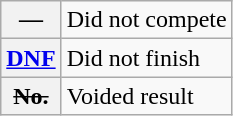<table class="wikitable">
<tr>
<th scope="row">—</th>
<td>Did not compete</td>
</tr>
<tr>
<th scope="row"><a href='#'>DNF</a></th>
<td>Did not finish</td>
</tr>
<tr>
<th scope="row"><del>No.</del></th>
<td>Voided result</td>
</tr>
</table>
